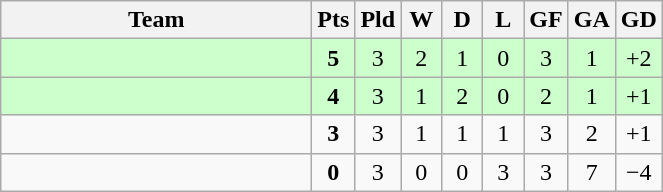<table class=wikitable style="text-align:center">
<tr>
<th width=200>Team</th>
<th width=20>Pts</th>
<th width=20>Pld</th>
<th width=20>W</th>
<th width=20>D</th>
<th width=20>L</th>
<th width=20>GF</th>
<th width=20>GA</th>
<th width=20>GD</th>
</tr>
<tr style=background:#ccffcc>
<td align=left></td>
<td><strong>5</strong></td>
<td>3</td>
<td>2</td>
<td>1</td>
<td>0</td>
<td>3</td>
<td>1</td>
<td>+2</td>
</tr>
<tr style=background:#ccffcc>
<td align=left></td>
<td><strong>4</strong></td>
<td>3</td>
<td>1</td>
<td>2</td>
<td>0</td>
<td>2</td>
<td>1</td>
<td>+1</td>
</tr>
<tr>
<td align=left></td>
<td><strong>3</strong></td>
<td>3</td>
<td>1</td>
<td>1</td>
<td>1</td>
<td>3</td>
<td>2</td>
<td>+1</td>
</tr>
<tr>
<td align=left></td>
<td><strong>0</strong></td>
<td>3</td>
<td>0</td>
<td>0</td>
<td>3</td>
<td>3</td>
<td>7</td>
<td>−4</td>
</tr>
</table>
